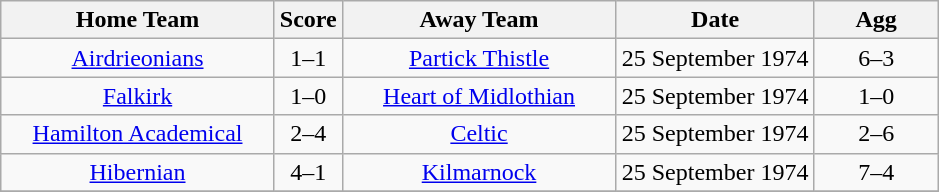<table class="wikitable" style="text-align:center;">
<tr>
<th width=175>Home Team</th>
<th width=20>Score</th>
<th width=175>Away Team</th>
<th width= 125>Date</th>
<th width= 75>Agg</th>
</tr>
<tr>
<td><a href='#'>Airdrieonians</a></td>
<td>1–1</td>
<td><a href='#'>Partick Thistle</a></td>
<td>25 September 1974</td>
<td>6–3</td>
</tr>
<tr>
<td><a href='#'>Falkirk</a></td>
<td>1–0</td>
<td><a href='#'>Heart of Midlothian</a></td>
<td>25 September 1974</td>
<td>1–0</td>
</tr>
<tr>
<td><a href='#'>Hamilton Academical</a></td>
<td>2–4</td>
<td><a href='#'>Celtic</a></td>
<td>25 September 1974</td>
<td>2–6</td>
</tr>
<tr>
<td><a href='#'>Hibernian</a></td>
<td>4–1</td>
<td><a href='#'>Kilmarnock</a></td>
<td>25 September 1974</td>
<td>7–4</td>
</tr>
<tr>
</tr>
</table>
